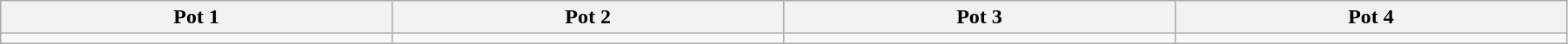<table class="wikitable" style="width:95%;">
<tr>
<th width=25%>Pot 1</th>
<th width=25%>Pot 2</th>
<th width=25%>Pot 3</th>
<th width=25%>Pot 4</th>
</tr>
<tr>
<td></td>
<td></td>
<td></td>
<td></td>
</tr>
</table>
